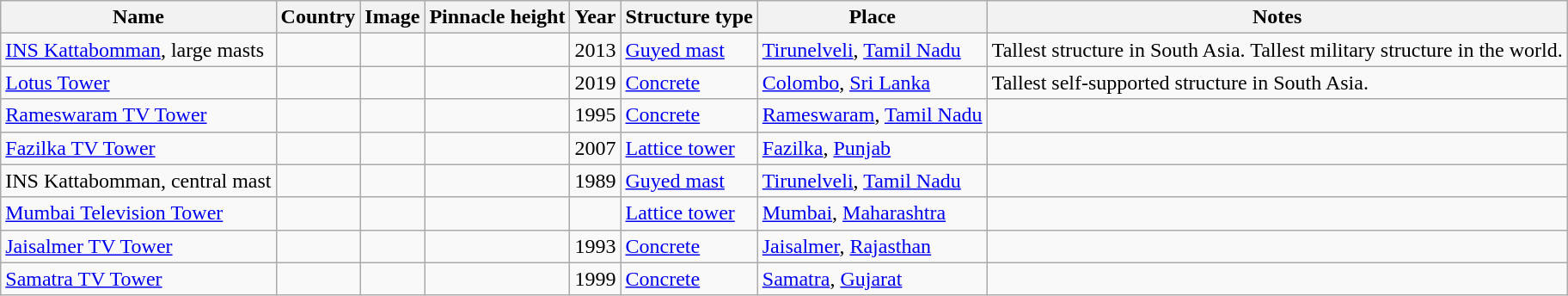<table class="wikitable">
<tr>
<th>Name</th>
<th>Country</th>
<th>Image</th>
<th>Pinnacle height</th>
<th>Year</th>
<th>Structure type</th>
<th>Place</th>
<th>Notes<br></th>
</tr>
<tr>
<td><a href='#'>INS Kattabomman</a>, large masts</td>
<td></td>
<td></td>
<td></td>
<td>2013</td>
<td><a href='#'>Guyed mast</a></td>
<td><a href='#'>Tirunelveli</a>, <a href='#'>Tamil Nadu</a></td>
<td>Tallest structure in South Asia. Tallest military structure in the world.</td>
</tr>
<tr>
<td><a href='#'>Lotus Tower</a></td>
<td></td>
<td></td>
<td></td>
<td>2019</td>
<td><a href='#'>Concrete</a></td>
<td><a href='#'>Colombo</a>, <a href='#'>Sri Lanka</a></td>
<td>Tallest self-supported structure in South Asia.</td>
</tr>
<tr>
<td><a href='#'>Rameswaram TV Tower</a></td>
<td></td>
<td></td>
<td></td>
<td>1995</td>
<td><a href='#'>Concrete</a></td>
<td><a href='#'>Rameswaram</a>, <a href='#'>Tamil Nadu</a></td>
<td></td>
</tr>
<tr>
<td><a href='#'>Fazilka TV Tower</a></td>
<td></td>
<td></td>
<td></td>
<td>2007</td>
<td><a href='#'>Lattice tower</a></td>
<td><a href='#'>Fazilka</a>, <a href='#'>Punjab</a></td>
<td></td>
</tr>
<tr>
<td>INS Kattabomman, central mast</td>
<td></td>
<td></td>
<td></td>
<td>1989</td>
<td><a href='#'>Guyed mast</a></td>
<td><a href='#'>Tirunelveli</a>, <a href='#'>Tamil Nadu</a></td>
<td></td>
</tr>
<tr>
<td><a href='#'>Mumbai Television Tower</a></td>
<td></td>
<td></td>
<td></td>
<td></td>
<td><a href='#'>Lattice tower</a></td>
<td><a href='#'>Mumbai</a>, <a href='#'>Maharashtra</a></td>
<td></td>
</tr>
<tr>
<td><a href='#'>Jaisalmer TV Tower</a></td>
<td></td>
<td></td>
<td></td>
<td>1993</td>
<td><a href='#'>Concrete</a></td>
<td><a href='#'>Jaisalmer</a>, <a href='#'>Rajasthan</a></td>
<td></td>
</tr>
<tr>
<td><a href='#'>Samatra TV Tower</a></td>
<td></td>
<td></td>
<td></td>
<td>1999</td>
<td><a href='#'>Concrete</a></td>
<td><a href='#'>Samatra</a>, <a href='#'>Gujarat</a></td>
<td></td>
</tr>
</table>
